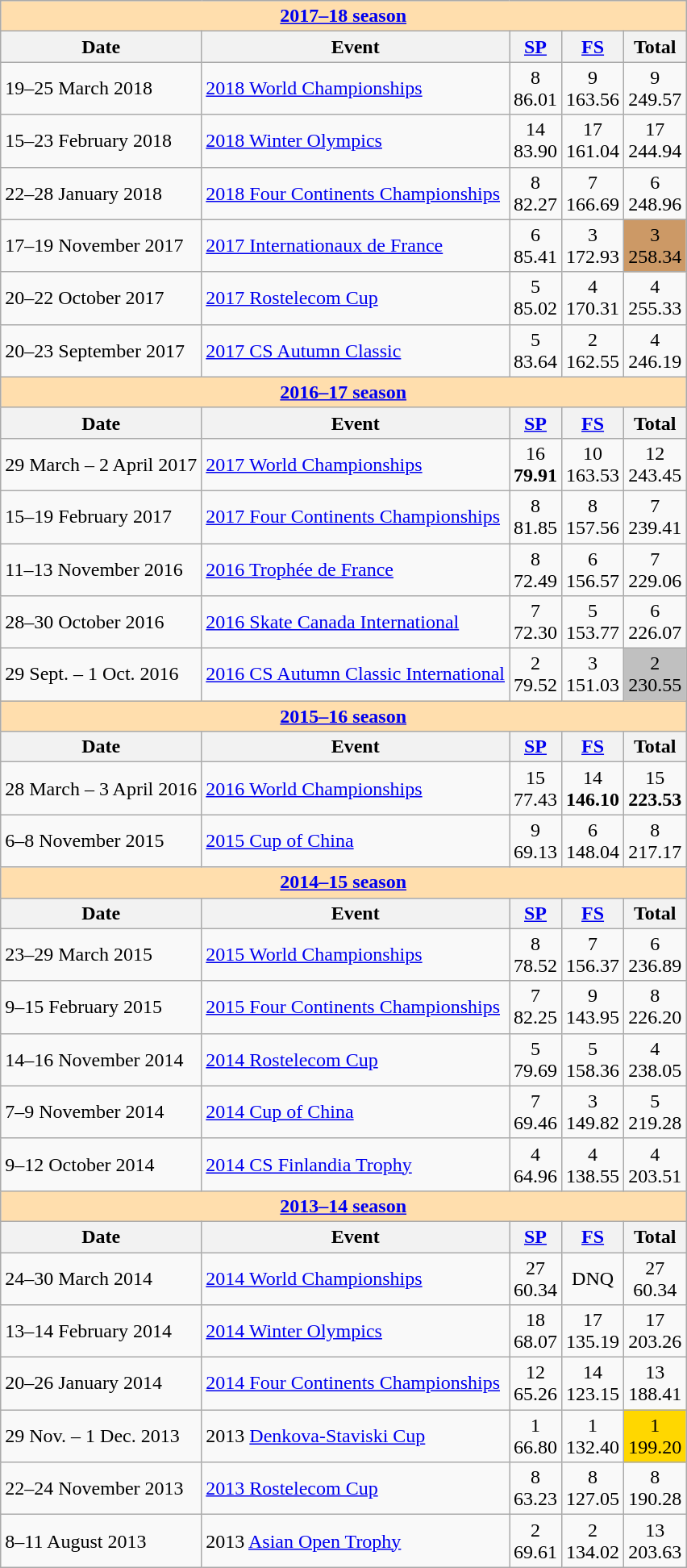<table class="wikitable">
<tr>
<th style="background-color: #ffdead;" colspan=5><a href='#'>2017–18 season</a></th>
</tr>
<tr>
<th>Date</th>
<th>Event</th>
<th><a href='#'>SP</a></th>
<th><a href='#'>FS</a></th>
<th>Total</th>
</tr>
<tr>
<td>19–25 March 2018</td>
<td><a href='#'>2018 World Championships</a></td>
<td align=center>8<br>86.01</td>
<td align=center>9<br>163.56</td>
<td align=center>9<br>249.57</td>
</tr>
<tr>
<td>15–23 February 2018</td>
<td><a href='#'>2018 Winter Olympics</a></td>
<td align=center>14<br>83.90</td>
<td align=center>17<br>161.04</td>
<td align=center>17<br>244.94</td>
</tr>
<tr>
<td>22–28 January 2018</td>
<td><a href='#'>2018 Four Continents Championships</a></td>
<td align=center>8<br>82.27</td>
<td align=center>7<br>166.69</td>
<td align=center>6<br>248.96</td>
</tr>
<tr>
<td>17–19 November 2017</td>
<td><a href='#'>2017 Internationaux de France</a></td>
<td align=center>6<br>85.41</td>
<td align=center>3<br>172.93</td>
<td align=center bgcolor=cc9966>3<br>258.34</td>
</tr>
<tr>
<td>20–22 October 2017</td>
<td><a href='#'>2017 Rostelecom Cup</a></td>
<td align=center>5<br>85.02</td>
<td align=center>4<br>170.31</td>
<td align=center>4<br>255.33</td>
</tr>
<tr>
<td>20–23 September 2017</td>
<td><a href='#'>2017 CS Autumn Classic</a></td>
<td align=center>5<br>83.64</td>
<td align=center>2<br>162.55</td>
<td align=center>4<br>246.19</td>
</tr>
<tr>
<th style="background-color: #ffdead;" colspan=5><a href='#'>2016–17 season</a></th>
</tr>
<tr>
<th>Date</th>
<th>Event</th>
<th><a href='#'>SP</a></th>
<th><a href='#'>FS</a></th>
<th>Total</th>
</tr>
<tr>
<td>29 March – 2 April 2017</td>
<td><a href='#'>2017 World Championships</a></td>
<td align=center>16<br><strong>79.91</strong></td>
<td align=center>10<br>163.53</td>
<td align=center>12<br>243.45</td>
</tr>
<tr>
<td>15–19 February 2017</td>
<td><a href='#'>2017 Four Continents Championships</a></td>
<td align=center>8<br>81.85</td>
<td align=center>8<br>157.56</td>
<td align=center>7<br>239.41</td>
</tr>
<tr>
<td>11–13 November 2016</td>
<td><a href='#'>2016 Trophée de France</a></td>
<td align=center>8<br>72.49</td>
<td align=center>6<br>156.57</td>
<td align=center>7<br>229.06</td>
</tr>
<tr>
<td>28–30 October 2016</td>
<td><a href='#'>2016 Skate Canada International</a></td>
<td align=center>7<br>72.30</td>
<td align=center>5<br>153.77</td>
<td align=center>6<br>226.07</td>
</tr>
<tr>
<td>29 Sept. – 1 Oct. 2016</td>
<td><a href='#'>2016 CS Autumn Classic International</a></td>
<td align=center>2<br>79.52</td>
<td align=center>3<br>151.03</td>
<td align=center bgcolor=silver>2<br>230.55</td>
</tr>
<tr>
<th style="background-color: #ffdead;" colspan=5><a href='#'>2015–16 season</a></th>
</tr>
<tr>
<th>Date</th>
<th>Event</th>
<th><a href='#'>SP</a></th>
<th><a href='#'>FS</a></th>
<th>Total</th>
</tr>
<tr>
<td>28 March – 3 April 2016</td>
<td><a href='#'>2016 World Championships</a></td>
<td align=center>15<br>77.43</td>
<td align=center>14<br><strong>146.10</strong></td>
<td align=center>15<br><strong>223.53</strong></td>
</tr>
<tr>
<td>6–8 November 2015</td>
<td><a href='#'>2015 Cup of China</a></td>
<td align=center>9<br>69.13</td>
<td align=center>6<br>148.04</td>
<td align=center>8<br>217.17</td>
</tr>
<tr>
<th style="background-color: #ffdead;" colspan=5><a href='#'>2014–15 season</a></th>
</tr>
<tr>
<th>Date</th>
<th>Event</th>
<th><a href='#'>SP</a></th>
<th><a href='#'>FS</a></th>
<th>Total</th>
</tr>
<tr>
<td>23–29 March 2015</td>
<td><a href='#'>2015 World Championships</a></td>
<td align=center>8<br>78.52</td>
<td align=center>7<br>156.37</td>
<td align=center>6<br>236.89</td>
</tr>
<tr>
<td>9–15 February 2015</td>
<td><a href='#'>2015 Four Continents Championships</a></td>
<td align=center>7<br>82.25</td>
<td align=center>9<br>143.95</td>
<td align=center>8<br>226.20</td>
</tr>
<tr>
<td>14–16 November 2014</td>
<td><a href='#'>2014 Rostelecom Cup</a></td>
<td align=center>5<br>79.69</td>
<td align=center>5<br>158.36</td>
<td align=center>4<br>238.05</td>
</tr>
<tr>
<td>7–9 November 2014</td>
<td><a href='#'>2014 Cup of China</a></td>
<td align=center>7<br>69.46</td>
<td align=center>3<br>149.82</td>
<td align=center>5<br>219.28</td>
</tr>
<tr>
<td>9–12 October 2014</td>
<td><a href='#'>2014 CS Finlandia Trophy</a></td>
<td align=center>4<br>64.96</td>
<td align=center>4<br>138.55</td>
<td align=center>4<br>203.51</td>
</tr>
<tr>
<th style="background-color: #ffdead;" colspan=5><a href='#'>2013–14 season</a></th>
</tr>
<tr>
<th>Date</th>
<th>Event</th>
<th><a href='#'>SP</a></th>
<th><a href='#'>FS</a></th>
<th>Total</th>
</tr>
<tr>
<td>24–30 March 2014</td>
<td><a href='#'>2014 World Championships</a></td>
<td align=center>27<br>60.34</td>
<td align=center>DNQ</td>
<td align=center>27<br>60.34</td>
</tr>
<tr>
<td>13–14 February 2014</td>
<td><a href='#'>2014 Winter Olympics</a></td>
<td align=center>18<br>68.07</td>
<td align=center>17<br>135.19</td>
<td align=center>17<br>203.26</td>
</tr>
<tr>
<td>20–26 January 2014</td>
<td><a href='#'>2014 Four Continents Championships</a></td>
<td align=center>12<br>65.26</td>
<td align=center>14<br>123.15</td>
<td align=center>13<br>188.41</td>
</tr>
<tr>
<td>29 Nov. – 1 Dec. 2013</td>
<td>2013 <a href='#'>Denkova-Staviski Cup</a></td>
<td align=center>1<br>66.80</td>
<td align=center>1<br>132.40</td>
<td align=center bgcolor=gold>1<br>199.20</td>
</tr>
<tr>
<td>22–24 November 2013</td>
<td><a href='#'>2013 Rostelecom Cup</a></td>
<td align=center>8<br>63.23</td>
<td align=center>8<br>127.05</td>
<td align=center>8<br>190.28</td>
</tr>
<tr>
<td>8–11 August 2013</td>
<td>2013 <a href='#'>Asian Open Trophy</a></td>
<td align=center>2<br>69.61</td>
<td align=center>2<br>134.02</td>
<td align=center>13<br>203.63</td>
</tr>
</table>
